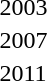<table>
<tr>
<td>2003</td>
<td></td>
<td></td>
<td></td>
</tr>
<tr>
<td rowspan=2>2007</td>
<td rowspan=2></td>
<td rowspan=2></td>
<td></td>
</tr>
<tr>
<td></td>
</tr>
<tr>
<td rowspan=2>2011<br></td>
<td rowspan=2></td>
<td rowspan=2></td>
<td></td>
</tr>
<tr>
<td></td>
</tr>
</table>
